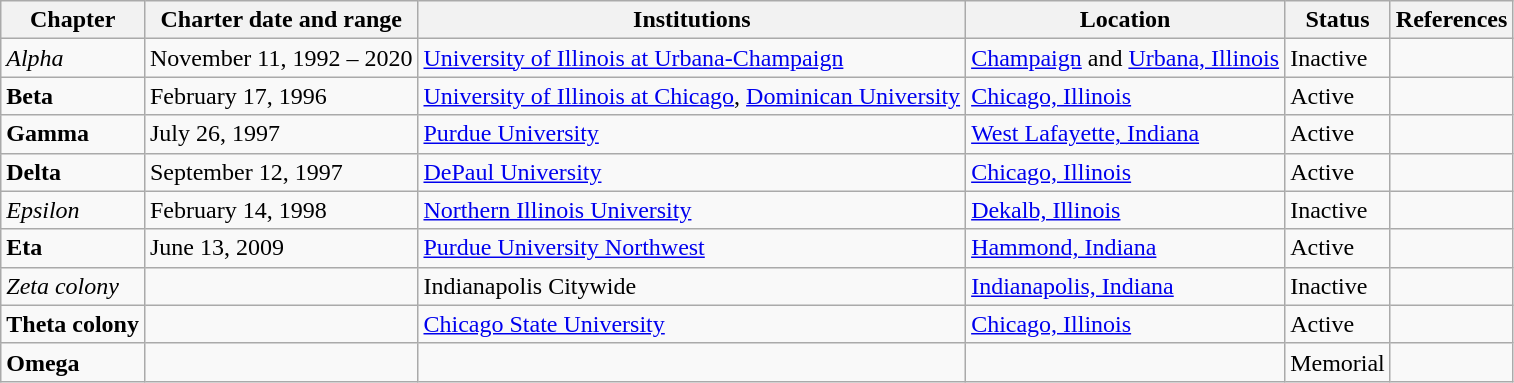<table class="wikitable sortable">
<tr>
<th>Chapter</th>
<th>Charter date and range</th>
<th>Institutions</th>
<th>Location</th>
<th>Status</th>
<th>References</th>
</tr>
<tr>
<td><em>Alpha</em></td>
<td>November 11, 1992 – 2020</td>
<td><a href='#'>University of Illinois at Urbana-Champaign</a></td>
<td><a href='#'>Champaign</a> and <a href='#'>Urbana, Illinois</a></td>
<td>Inactive</td>
<td></td>
</tr>
<tr>
<td><strong>Beta</strong></td>
<td>February 17, 1996</td>
<td><a href='#'>University of Illinois at Chicago</a>, <a href='#'>Dominican University</a></td>
<td><a href='#'>Chicago, Illinois</a></td>
<td>Active</td>
<td></td>
</tr>
<tr>
<td><strong>Gamma</strong></td>
<td>July 26, 1997</td>
<td><a href='#'>Purdue University</a></td>
<td><a href='#'>West Lafayette, Indiana</a></td>
<td>Active</td>
<td></td>
</tr>
<tr>
<td><strong>Delta</strong></td>
<td>September 12, 1997</td>
<td><a href='#'>DePaul University</a></td>
<td><a href='#'>Chicago, Illinois</a></td>
<td>Active</td>
<td></td>
</tr>
<tr>
<td><em>Epsilon</em></td>
<td>February 14, 1998</td>
<td><a href='#'>Northern Illinois University</a></td>
<td><a href='#'>Dekalb, Illinois</a></td>
<td>Inactive</td>
<td></td>
</tr>
<tr>
<td><strong>Eta</strong></td>
<td>June 13, 2009</td>
<td><a href='#'>Purdue University Northwest</a></td>
<td><a href='#'>Hammond, Indiana</a></td>
<td>Active</td>
<td></td>
</tr>
<tr>
<td><em>Zeta colony</em></td>
<td></td>
<td>Indianapolis Citywide</td>
<td><a href='#'>Indianapolis, Indiana</a></td>
<td>Inactive</td>
<td></td>
</tr>
<tr>
<td><strong>Theta colony</strong></td>
<td></td>
<td><a href='#'>Chicago State University</a></td>
<td><a href='#'>Chicago, Illinois</a></td>
<td>Active</td>
<td></td>
</tr>
<tr>
<td><strong>Omega</strong></td>
<td></td>
<td></td>
<td></td>
<td>Memorial</td>
<td></td>
</tr>
</table>
